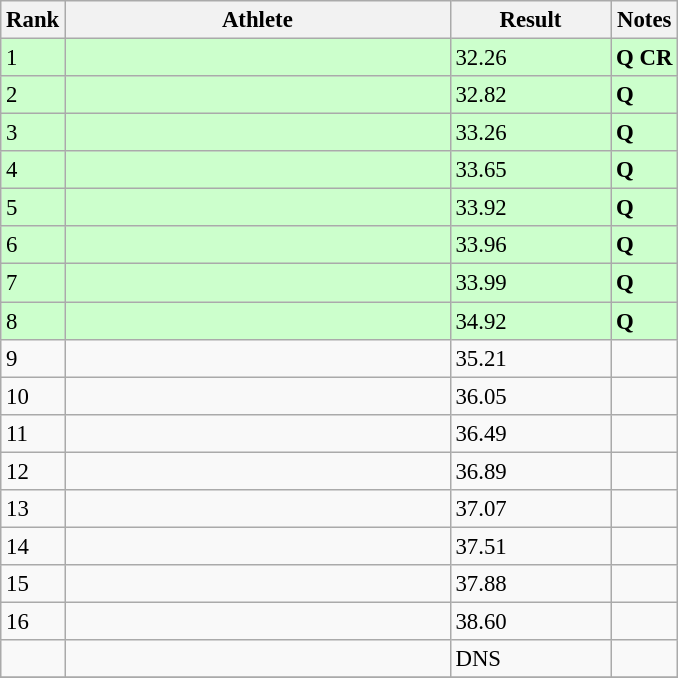<table class="wikitable" style="font-size:95%" style="width:35em;" style="text-align:center">
<tr>
<th>Rank</th>
<th width=250>Athlete</th>
<th width=100>Result</th>
<th>Notes</th>
</tr>
<tr bgcolor=ccffcc>
<td>1</td>
<td align=left></td>
<td>32.26</td>
<td><strong>Q CR</strong></td>
</tr>
<tr bgcolor=ccffcc>
<td>2</td>
<td align=left></td>
<td>32.82</td>
<td><strong>Q</strong></td>
</tr>
<tr bgcolor=ccffcc>
<td>3</td>
<td align=left></td>
<td>33.26</td>
<td><strong>Q</strong></td>
</tr>
<tr bgcolor=ccffcc>
<td>4</td>
<td align=left></td>
<td>33.65</td>
<td><strong>Q</strong></td>
</tr>
<tr bgcolor=ccffcc>
<td>5</td>
<td align=left></td>
<td>33.92</td>
<td><strong>Q</strong></td>
</tr>
<tr bgcolor=ccffcc>
<td>6</td>
<td align=left></td>
<td>33.96</td>
<td><strong>Q</strong></td>
</tr>
<tr bgcolor=ccffcc>
<td>7</td>
<td align=left></td>
<td>33.99</td>
<td><strong>Q</strong></td>
</tr>
<tr bgcolor=ccffcc>
<td>8</td>
<td align=left></td>
<td>34.92</td>
<td><strong>Q</strong></td>
</tr>
<tr>
<td>9</td>
<td align=left></td>
<td>35.21</td>
<td></td>
</tr>
<tr>
<td>10</td>
<td align=left></td>
<td>36.05</td>
<td></td>
</tr>
<tr>
<td>11</td>
<td align=left></td>
<td>36.49</td>
<td></td>
</tr>
<tr>
<td>12</td>
<td align=left></td>
<td>36.89</td>
<td></td>
</tr>
<tr>
<td>13</td>
<td align=left></td>
<td>37.07</td>
<td></td>
</tr>
<tr>
<td>14</td>
<td align=left></td>
<td>37.51</td>
<td></td>
</tr>
<tr>
<td>15</td>
<td align=left></td>
<td>37.88</td>
<td></td>
</tr>
<tr>
<td>16</td>
<td align=left></td>
<td>38.60</td>
<td></td>
</tr>
<tr>
<td></td>
<td align=left></td>
<td>DNS</td>
<td></td>
</tr>
<tr>
</tr>
</table>
